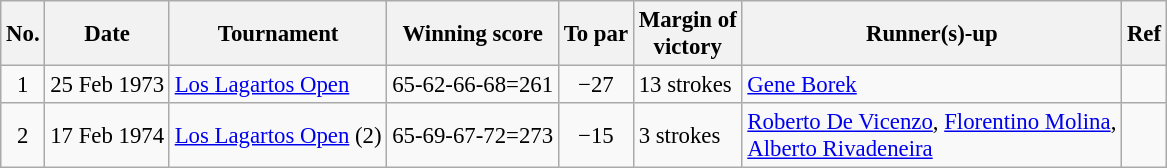<table class="wikitable" style="font-size:95%;">
<tr>
<th>No.</th>
<th>Date</th>
<th>Tournament</th>
<th>Winning score</th>
<th>To par</th>
<th>Margin of<br>victory</th>
<th>Runner(s)-up</th>
<th>Ref</th>
</tr>
<tr>
<td align=center>1</td>
<td align=right>25 Feb 1973</td>
<td><a href='#'>Los Lagartos Open</a></td>
<td>65-62-66-68=261</td>
<td align=center>−27</td>
<td>13 strokes</td>
<td> <a href='#'>Gene Borek</a></td>
<td></td>
</tr>
<tr>
<td align=center>2</td>
<td align=right>17 Feb 1974</td>
<td><a href='#'>Los Lagartos Open</a> (2)</td>
<td>65-69-67-72=273</td>
<td align=center>−15</td>
<td>3 strokes</td>
<td> <a href='#'>Roberto De Vicenzo</a>,  <a href='#'>Florentino Molina</a>,<br> <a href='#'>Alberto Rivadeneira</a></td>
<td></td>
</tr>
</table>
